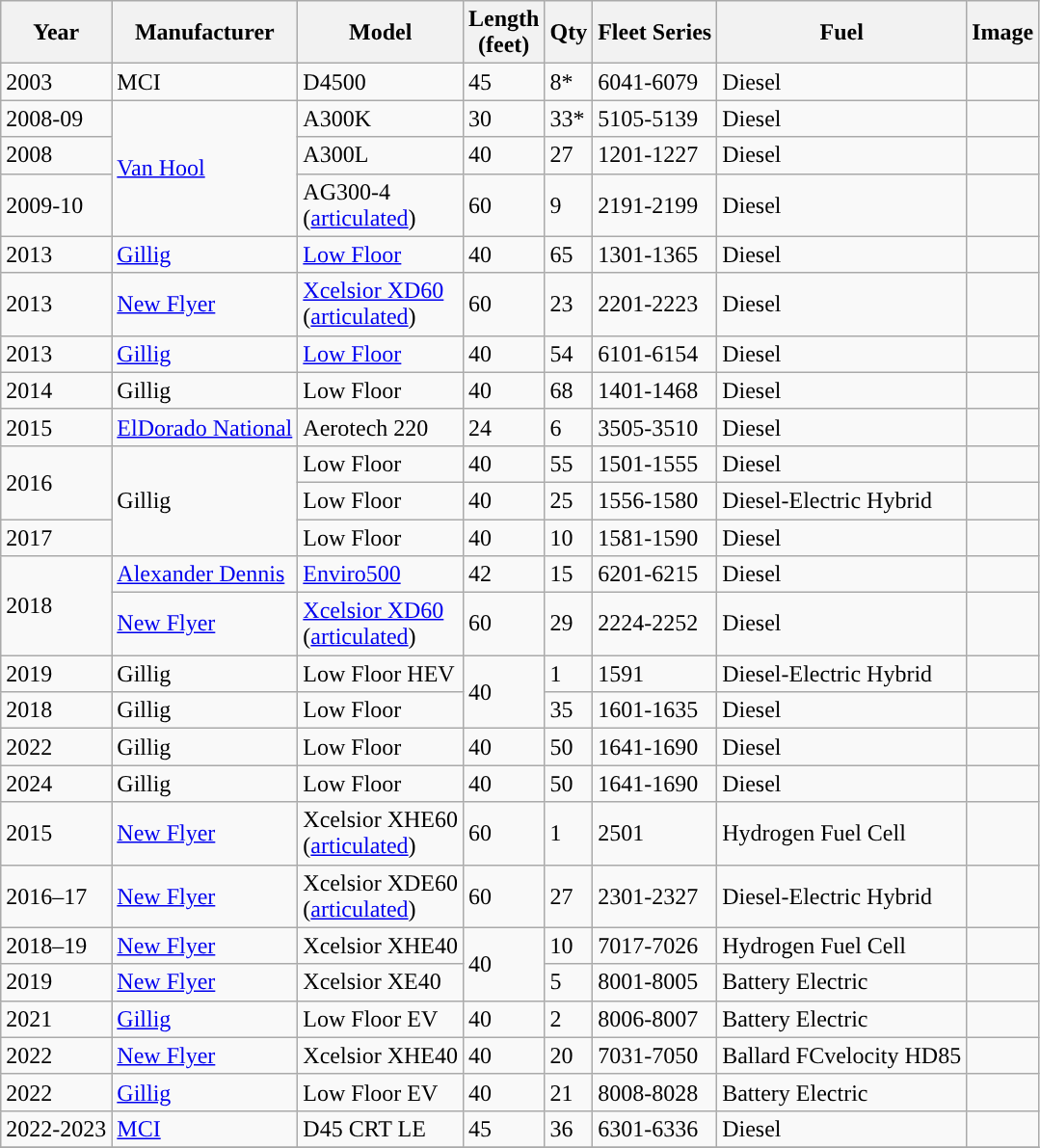<table class= "wikitable sortable">
<tr>
<th>Year</th>
<th>Manufacturer</th>
<th>Model</th>
<th>Length<br>(feet)</th>
<th>Qty</th>
<th>Fleet Series</th>
<th>Fuel</th>
<th class="unsortable">Image</th>
</tr>
<tr>
<td>2003</td>
<td>MCI</td>
<td>D4500</td>
<td>45</td>
<td>8*</td>
<td>6041-6079</td>
<td>Diesel</td>
</tr>
<tr>
<td>2008-09</td>
<td rowspan="3"><a href='#'>Van Hool</a></td>
<td>A300K</td>
<td>30</td>
<td>33*</td>
<td>5105-5139</td>
<td>Diesel</td>
<td></td>
</tr>
<tr>
<td>2008</td>
<td>A300L</td>
<td>40</td>
<td>27</td>
<td>1201-1227</td>
<td>Diesel</td>
<td></td>
</tr>
<tr>
<td>2009-10</td>
<td>AG300-4<br>(<a href='#'>articulated</a>)</td>
<td>60</td>
<td>9</td>
<td>2191-2199</td>
<td>Diesel</td>
<td></td>
</tr>
<tr>
<td>2013</td>
<td><a href='#'>Gillig</a></td>
<td><a href='#'>Low Floor</a></td>
<td>40</td>
<td>65</td>
<td>1301-1365</td>
<td>Diesel</td>
<td></td>
</tr>
<tr>
<td>2013</td>
<td><a href='#'>New Flyer</a></td>
<td><a href='#'>Xcelsior XD60</a><br>(<a href='#'>articulated</a>)</td>
<td>60</td>
<td>23</td>
<td>2201-2223</td>
<td>Diesel</td>
<td></td>
</tr>
<tr>
<td>2013</td>
<td><a href='#'>Gillig</a></td>
<td><a href='#'>Low Floor</a></td>
<td>40</td>
<td>54</td>
<td>6101-6154</td>
<td>Diesel</td>
<td></td>
</tr>
<tr>
<td>2014</td>
<td>Gillig</td>
<td>Low Floor</td>
<td>40</td>
<td>68</td>
<td>1401-1468</td>
<td>Diesel</td>
<td></td>
</tr>
<tr>
<td>2015</td>
<td><a href='#'>ElDorado National</a></td>
<td>Aerotech 220</td>
<td>24</td>
<td>6</td>
<td>3505-3510</td>
<td>Diesel</td>
<td></td>
</tr>
<tr>
<td rowspan=2>2016</td>
<td rowspan=3>Gillig</td>
<td>Low Floor</td>
<td>40</td>
<td>55</td>
<td>1501-1555</td>
<td>Diesel</td>
<td></td>
</tr>
<tr>
<td>Low Floor</td>
<td>40</td>
<td>25</td>
<td>1556-1580</td>
<td>Diesel-Electric Hybrid</td>
<td></td>
</tr>
<tr>
<td>2017</td>
<td>Low Floor</td>
<td>40</td>
<td>10</td>
<td>1581-1590</td>
<td>Diesel</td>
<td></td>
</tr>
<tr>
<td rowspan=2>2018</td>
<td><a href='#'>Alexander Dennis</a></td>
<td><a href='#'>Enviro500</a></td>
<td>42</td>
<td>15</td>
<td>6201-6215</td>
<td>Diesel</td>
<td></td>
</tr>
<tr>
<td><a href='#'>New Flyer</a></td>
<td><a href='#'>Xcelsior XD60</a><br>(<a href='#'>articulated</a>)</td>
<td>60</td>
<td>29</td>
<td>2224-2252</td>
<td>Diesel</td>
<td></td>
</tr>
<tr>
<td>2019</td>
<td>Gillig</td>
<td>Low Floor HEV</td>
<td rowspan="2">40</td>
<td>1</td>
<td>1591</td>
<td>Diesel-Electric Hybrid</td>
<td></td>
</tr>
<tr>
<td>2018</td>
<td>Gillig</td>
<td>Low Floor</td>
<td>35</td>
<td>1601-1635</td>
<td>Diesel</td>
<td></td>
</tr>
<tr>
<td>2022</td>
<td>Gillig</td>
<td>Low Floor</td>
<td>40</td>
<td>50</td>
<td>1641-1690</td>
<td>Diesel</td>
<td></td>
</tr>
<tr>
<td>2024</td>
<td>Gillig</td>
<td>Low Floor</td>
<td>40</td>
<td>50</td>
<td>1641-1690</td>
<td>Diesel</td>
<td></td>
</tr>
<tr>
<td>2015</td>
<td><a href='#'>New Flyer</a></td>
<td>Xcelsior XHE60<br>(<a href='#'>articulated</a>)</td>
<td>60</td>
<td>1</td>
<td>2501</td>
<td>Hydrogen Fuel Cell</td>
</tr>
<tr>
<td>2016–17</td>
<td><a href='#'>New Flyer</a></td>
<td>Xcelsior XDE60<br>(<a href='#'>articulated</a>)</td>
<td>60</td>
<td>27</td>
<td>2301-2327</td>
<td>Diesel-Electric Hybrid</td>
<td></td>
</tr>
<tr>
<td>2018–19</td>
<td><a href='#'>New Flyer</a></td>
<td>Xcelsior XHE40</td>
<td rowspan="2">40</td>
<td>10</td>
<td>7017-7026</td>
<td>Hydrogen Fuel Cell</td>
<td></td>
</tr>
<tr>
<td>2019</td>
<td><a href='#'>New Flyer</a></td>
<td>Xcelsior XE40</td>
<td>5</td>
<td>8001-8005</td>
<td>Battery Electric</td>
<td></td>
</tr>
<tr>
<td>2021</td>
<td><a href='#'>Gillig</a></td>
<td>Low Floor EV</td>
<td>40</td>
<td>2</td>
<td>8006-8007</td>
<td>Battery Electric</td>
</tr>
<tr>
<td>2022</td>
<td><a href='#'>New Flyer</a></td>
<td>Xcelsior XHE40</td>
<td>40</td>
<td>20</td>
<td>7031-7050</td>
<td>Ballard FCvelocity HD85</td>
<td></td>
</tr>
<tr>
<td>2022</td>
<td><a href='#'>Gillig</a></td>
<td>Low Floor EV</td>
<td>40</td>
<td>21</td>
<td>8008-8028</td>
<td>Battery Electric</td>
</tr>
<tr>
<td>2022-2023</td>
<td><a href='#'>MCI</a></td>
<td>D45 CRT LE</td>
<td>45</td>
<td>36</td>
<td>6301-6336</td>
<td>Diesel</td>
<td></td>
</tr>
<tr>
</tr>
</table>
